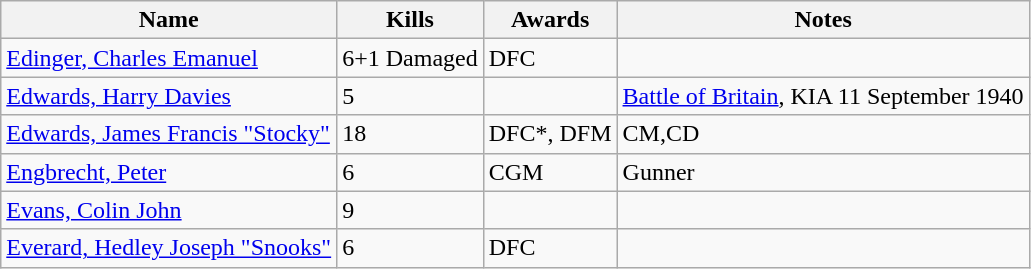<table class=wikitable>
<tr>
<th>Name</th>
<th>Kills</th>
<th>Awards</th>
<th>Notes</th>
</tr>
<tr>
<td><a href='#'>Edinger, Charles Emanuel</a></td>
<td>6+1 Damaged</td>
<td>DFC</td>
<td></td>
</tr>
<tr>
<td><a href='#'>Edwards, Harry Davies</a></td>
<td>5</td>
<td></td>
<td><a href='#'>Battle of Britain</a>, KIA 11 September 1940</td>
</tr>
<tr>
<td><a href='#'>Edwards, James Francis "Stocky"</a></td>
<td>18</td>
<td>DFC*, DFM</td>
<td>CM,CD</td>
</tr>
<tr>
<td><a href='#'>Engbrecht, Peter</a></td>
<td>6</td>
<td>CGM</td>
<td>Gunner</td>
</tr>
<tr>
<td><a href='#'>Evans, Colin John</a></td>
<td>9</td>
<td></td>
<td></td>
</tr>
<tr>
<td><a href='#'>Everard, Hedley Joseph "Snooks"</a></td>
<td>6</td>
<td>DFC</td>
<td></td>
</tr>
</table>
